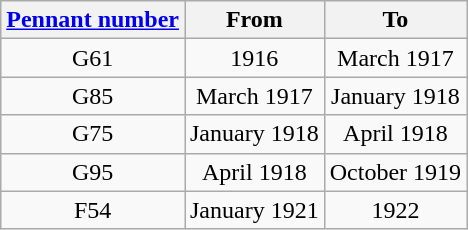<table class="wikitable" style="text-align:center">
<tr>
<th><a href='#'>Pennant number</a></th>
<th>From</th>
<th>To</th>
</tr>
<tr>
<td>G61</td>
<td>1916</td>
<td>March 1917</td>
</tr>
<tr>
<td>G85</td>
<td>March 1917</td>
<td>January 1918</td>
</tr>
<tr>
<td>G75</td>
<td>January 1918</td>
<td>April 1918</td>
</tr>
<tr>
<td>G95</td>
<td>April 1918</td>
<td>October 1919</td>
</tr>
<tr>
<td>F54</td>
<td>January 1921</td>
<td>1922</td>
</tr>
</table>
